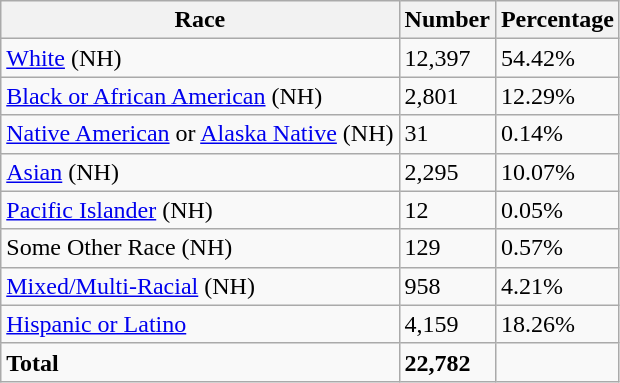<table class="wikitable">
<tr>
<th>Race</th>
<th>Number</th>
<th>Percentage</th>
</tr>
<tr>
<td><a href='#'>White</a> (NH)</td>
<td>12,397</td>
<td>54.42%</td>
</tr>
<tr>
<td><a href='#'>Black or African American</a> (NH)</td>
<td>2,801</td>
<td>12.29%</td>
</tr>
<tr>
<td><a href='#'>Native American</a> or <a href='#'>Alaska Native</a> (NH)</td>
<td>31</td>
<td>0.14%</td>
</tr>
<tr>
<td><a href='#'>Asian</a> (NH)</td>
<td>2,295</td>
<td>10.07%</td>
</tr>
<tr>
<td><a href='#'>Pacific Islander</a> (NH)</td>
<td>12</td>
<td>0.05%</td>
</tr>
<tr>
<td>Some Other Race (NH)</td>
<td>129</td>
<td>0.57%</td>
</tr>
<tr>
<td><a href='#'>Mixed/Multi-Racial</a> (NH)</td>
<td>958</td>
<td>4.21%</td>
</tr>
<tr>
<td><a href='#'>Hispanic or Latino</a></td>
<td>4,159</td>
<td>18.26%</td>
</tr>
<tr>
<td><strong>Total</strong></td>
<td><strong>22,782</strong></td>
<td></td>
</tr>
</table>
